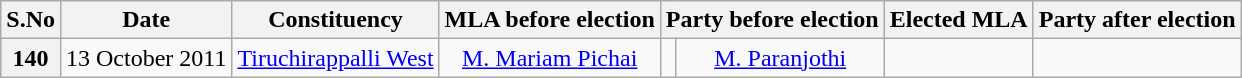<table class="wikitable sortable" style="text-align:center;">
<tr>
<th>S.No</th>
<th>Date</th>
<th>Constituency</th>
<th>MLA before election</th>
<th colspan="2">Party before election</th>
<th>Elected MLA</th>
<th colspan="2">Party after election</th>
</tr>
<tr>
<th>140</th>
<td>13 October 2011</td>
<td><a href='#'>Tiruchirappalli West</a></td>
<td><a href='#'>M. Mariam Pichai</a></td>
<td></td>
<td><a href='#'>M. Paranjothi</a></td>
<td></td>
</tr>
</table>
